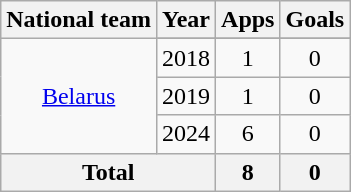<table class="wikitable" style="text-align:center">
<tr>
<th>National team</th>
<th>Year</th>
<th>Apps</th>
<th>Goals</th>
</tr>
<tr>
<td rowspan=4><a href='#'>Belarus</a></td>
</tr>
<tr>
<td>2018</td>
<td>1</td>
<td>0</td>
</tr>
<tr>
<td>2019</td>
<td>1</td>
<td>0</td>
</tr>
<tr>
<td>2024</td>
<td>6</td>
<td>0</td>
</tr>
<tr>
<th colspan="2">Total</th>
<th>8</th>
<th>0</th>
</tr>
</table>
